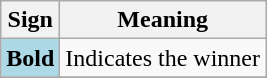<table class="wikitable">
<tr>
<th>Sign</th>
<th>Meaning</th>
</tr>
<tr>
<td style="background-color:lightblue"><strong>Bold</strong></td>
<td>Indicates the winner</td>
</tr>
<tr>
</tr>
</table>
